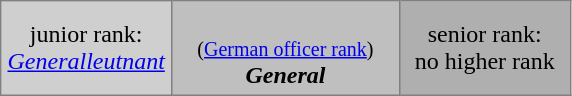<table align="left" class="toccolours" border="1" cellpadding="4" cellspacing="0" style="border-collapse: collapse; margin: 0.5em auto; clear: both;">
<tr>
<td width="30%" align="center" style="background:#cfcfcf;">junior rank:<br><em><a href='#'>Generalleutnant</a></em></td>
<td width="40%" align="center" style="background:#bfbfbf;"> <br><small>(<a href='#'>German officer rank</a>)</small><br><strong><em>General</em></strong></td>
<td width="30%" align="center" style="background:#afafaf;">senior rank:<br>no higher rank</td>
</tr>
</table>
